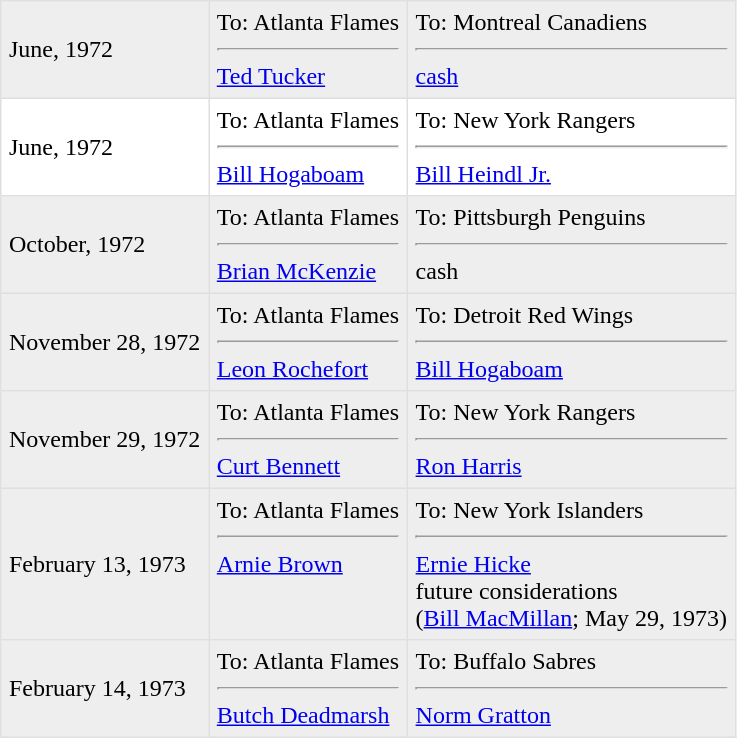<table border=1 style="border-collapse:collapse" bordercolor="#DFDFDF"  cellpadding="5">
<tr bgcolor="#eeeeee">
<td>June, 1972</td>
<td valign="top">To:  Atlanta Flames <hr><a href='#'>Ted Tucker</a></td>
<td valign="top">To:  Montreal Canadiens <hr><a href='#'>cash</a></td>
</tr>
<tr>
<td>June, 1972</td>
<td valign="top">To:  Atlanta Flames <hr><a href='#'>Bill Hogaboam</a></td>
<td valign="top">To:  New York Rangers <hr><a href='#'>Bill Heindl Jr.</a></td>
</tr>
<tr bgcolor="#eeeeee">
<td>October, 1972</td>
<td valign="top">To:  Atlanta Flames <hr><a href='#'>Brian McKenzie</a></td>
<td valign="top">To:  Pittsburgh Penguins <hr>cash</td>
</tr>
<tr bgcolor="#eeeeee">
<td>November 28, 1972</td>
<td valign="top">To:  Atlanta Flames <hr><a href='#'>Leon Rochefort</a></td>
<td valign="top">To:  Detroit Red Wings <hr><a href='#'>Bill Hogaboam</a></td>
</tr>
<tr bgcolor="#eeeeee">
<td>November 29, 1972</td>
<td valign="top">To:  Atlanta Flames <hr><a href='#'>Curt Bennett</a></td>
<td valign="top">To:  New York Rangers <hr><a href='#'>Ron Harris</a></td>
</tr>
<tr bgcolor="#eeeeee">
<td>February 13, 1973</td>
<td valign="top">To:  Atlanta Flames <hr><a href='#'>Arnie Brown</a></td>
<td valign="top">To:  New York Islanders <hr><a href='#'>Ernie Hicke</a><br>future considerations<br>(<a href='#'>Bill MacMillan</a>; May 29, 1973)</td>
</tr>
<tr bgcolor="#eeeeee">
<td>February 14, 1973</td>
<td valign="top">To:  Atlanta Flames <hr><a href='#'>Butch Deadmarsh</a></td>
<td valign="top">To:  Buffalo Sabres <hr><a href='#'>Norm Gratton</a></td>
</tr>
</table>
